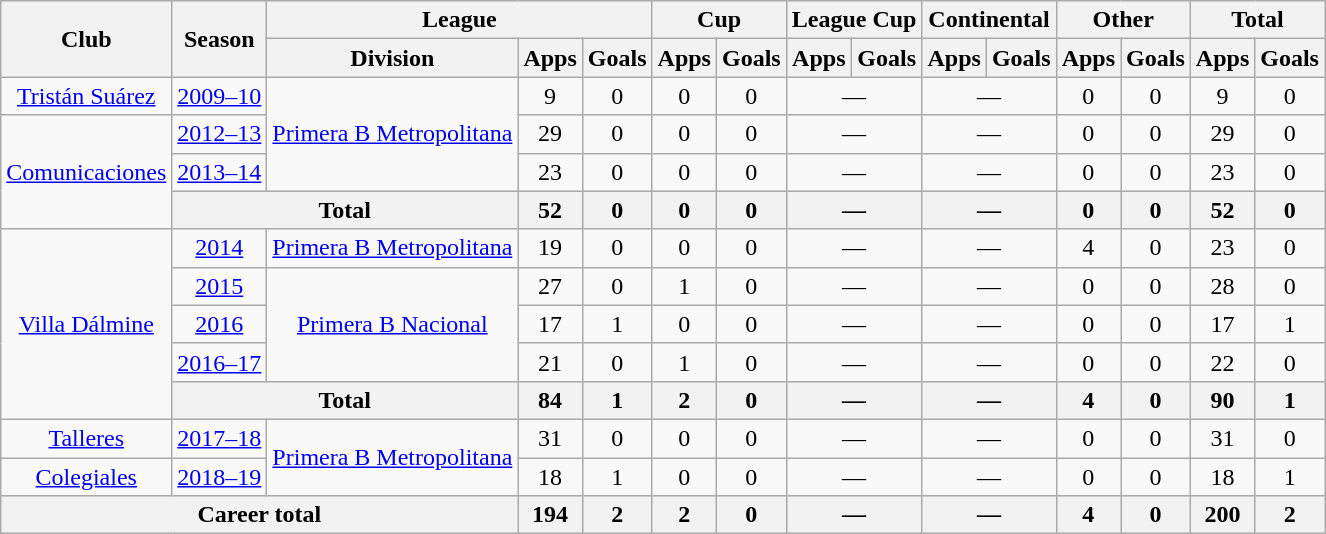<table class="wikitable" style="text-align:center">
<tr>
<th rowspan="2">Club</th>
<th rowspan="2">Season</th>
<th colspan="3">League</th>
<th colspan="2">Cup</th>
<th colspan="2">League Cup</th>
<th colspan="2">Continental</th>
<th colspan="2">Other</th>
<th colspan="2">Total</th>
</tr>
<tr>
<th>Division</th>
<th>Apps</th>
<th>Goals</th>
<th>Apps</th>
<th>Goals</th>
<th>Apps</th>
<th>Goals</th>
<th>Apps</th>
<th>Goals</th>
<th>Apps</th>
<th>Goals</th>
<th>Apps</th>
<th>Goals</th>
</tr>
<tr>
<td rowspan="1"><a href='#'>Tristán Suárez</a></td>
<td><a href='#'>2009–10</a></td>
<td rowspan="3"><a href='#'>Primera B Metropolitana</a></td>
<td>9</td>
<td>0</td>
<td>0</td>
<td>0</td>
<td colspan="2">—</td>
<td colspan="2">—</td>
<td>0</td>
<td>0</td>
<td>9</td>
<td>0</td>
</tr>
<tr>
<td rowspan="3"><a href='#'>Comunicaciones</a></td>
<td><a href='#'>2012–13</a></td>
<td>29</td>
<td>0</td>
<td>0</td>
<td>0</td>
<td colspan="2">—</td>
<td colspan="2">—</td>
<td>0</td>
<td>0</td>
<td>29</td>
<td>0</td>
</tr>
<tr>
<td><a href='#'>2013–14</a></td>
<td>23</td>
<td>0</td>
<td>0</td>
<td>0</td>
<td colspan="2">—</td>
<td colspan="2">—</td>
<td>0</td>
<td>0</td>
<td>23</td>
<td>0</td>
</tr>
<tr>
<th colspan="2">Total</th>
<th>52</th>
<th>0</th>
<th>0</th>
<th>0</th>
<th colspan="2">—</th>
<th colspan="2">—</th>
<th>0</th>
<th>0</th>
<th>52</th>
<th>0</th>
</tr>
<tr>
<td rowspan="5"><a href='#'>Villa Dálmine</a></td>
<td><a href='#'>2014</a></td>
<td rowspan="1"><a href='#'>Primera B Metropolitana</a></td>
<td>19</td>
<td>0</td>
<td>0</td>
<td>0</td>
<td colspan="2">—</td>
<td colspan="2">—</td>
<td>4</td>
<td>0</td>
<td>23</td>
<td>0</td>
</tr>
<tr>
<td><a href='#'>2015</a></td>
<td rowspan="3"><a href='#'>Primera B Nacional</a></td>
<td>27</td>
<td>0</td>
<td>1</td>
<td>0</td>
<td colspan="2">—</td>
<td colspan="2">—</td>
<td>0</td>
<td>0</td>
<td>28</td>
<td>0</td>
</tr>
<tr>
<td><a href='#'>2016</a></td>
<td>17</td>
<td>1</td>
<td>0</td>
<td>0</td>
<td colspan="2">—</td>
<td colspan="2">—</td>
<td>0</td>
<td>0</td>
<td>17</td>
<td>1</td>
</tr>
<tr>
<td><a href='#'>2016–17</a></td>
<td>21</td>
<td>0</td>
<td>1</td>
<td>0</td>
<td colspan="2">—</td>
<td colspan="2">—</td>
<td>0</td>
<td>0</td>
<td>22</td>
<td>0</td>
</tr>
<tr>
<th colspan="2">Total</th>
<th>84</th>
<th>1</th>
<th>2</th>
<th>0</th>
<th colspan="2">—</th>
<th colspan="2">—</th>
<th>4</th>
<th>0</th>
<th>90</th>
<th>1</th>
</tr>
<tr>
<td rowspan="1"><a href='#'>Talleres</a></td>
<td><a href='#'>2017–18</a></td>
<td rowspan="2"><a href='#'>Primera B Metropolitana</a></td>
<td>31</td>
<td>0</td>
<td>0</td>
<td>0</td>
<td colspan="2">—</td>
<td colspan="2">—</td>
<td>0</td>
<td>0</td>
<td>31</td>
<td>0</td>
</tr>
<tr>
<td rowspan="1"><a href='#'>Colegiales</a></td>
<td><a href='#'>2018–19</a></td>
<td>18</td>
<td>1</td>
<td>0</td>
<td>0</td>
<td colspan="2">—</td>
<td colspan="2">—</td>
<td>0</td>
<td>0</td>
<td>18</td>
<td>1</td>
</tr>
<tr>
<th colspan="3">Career total</th>
<th>194</th>
<th>2</th>
<th>2</th>
<th>0</th>
<th colspan="2">—</th>
<th colspan="2">—</th>
<th>4</th>
<th>0</th>
<th>200</th>
<th>2</th>
</tr>
</table>
